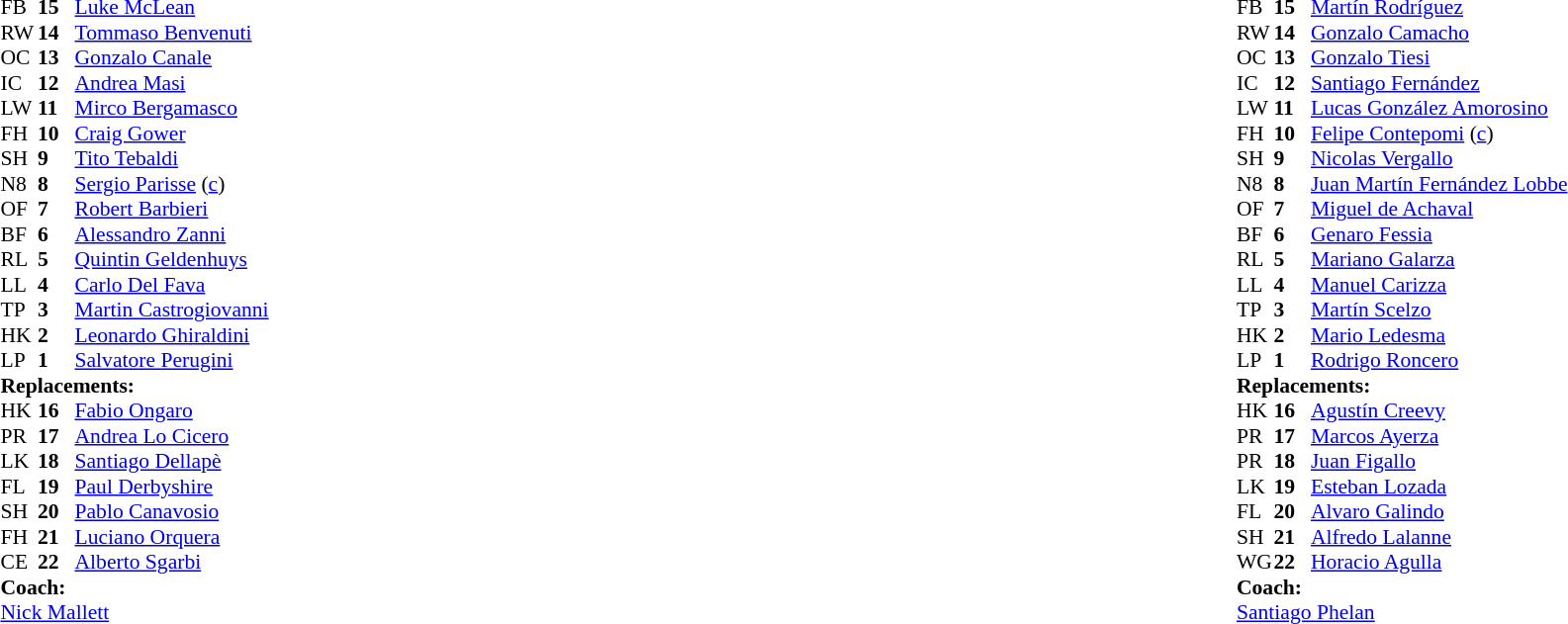<table width="100%">
<tr>
<td valign="top" width="50%"><br><table style="font-size: 90%" cellspacing="0" cellpadding="0">
<tr>
<th width="25"></th>
<th width="25"></th>
</tr>
<tr>
<td>FB</td>
<td><strong>15</strong></td>
<td><a href='#'>Luke McLean</a></td>
</tr>
<tr>
<td>RW</td>
<td><strong>14</strong></td>
<td><a href='#'>Tommaso Benvenuti</a></td>
</tr>
<tr>
<td>OC</td>
<td><strong>13</strong></td>
<td><a href='#'>Gonzalo Canale</a></td>
</tr>
<tr>
<td>IC</td>
<td><strong>12</strong></td>
<td><a href='#'>Andrea Masi</a></td>
<td></td>
</tr>
<tr>
<td>LW</td>
<td><strong>11</strong></td>
<td><a href='#'>Mirco Bergamasco</a></td>
</tr>
<tr>
<td>FH</td>
<td><strong>10</strong></td>
<td><a href='#'>Craig Gower</a></td>
<td></td>
</tr>
<tr>
<td>SH</td>
<td><strong>9</strong></td>
<td><a href='#'>Tito Tebaldi</a></td>
<td></td>
</tr>
<tr>
<td>N8</td>
<td><strong>8</strong></td>
<td><a href='#'>Sergio Parisse</a> (<a href='#'>c</a>)</td>
</tr>
<tr>
<td>OF</td>
<td><strong>7</strong></td>
<td><a href='#'>Robert Barbieri</a></td>
</tr>
<tr>
<td>BF</td>
<td><strong>6</strong></td>
<td><a href='#'>Alessandro Zanni</a></td>
<td></td>
</tr>
<tr>
<td>RL</td>
<td><strong>5</strong></td>
<td><a href='#'>Quintin Geldenhuys</a></td>
</tr>
<tr>
<td>LL</td>
<td><strong>4</strong></td>
<td><a href='#'>Carlo Del Fava</a></td>
<td></td>
</tr>
<tr>
<td>TP</td>
<td><strong>3</strong></td>
<td><a href='#'>Martin Castrogiovanni</a></td>
</tr>
<tr>
<td>HK</td>
<td><strong>2</strong></td>
<td><a href='#'>Leonardo Ghiraldini</a></td>
<td></td>
</tr>
<tr>
<td>LP</td>
<td><strong>1</strong></td>
<td><a href='#'>Salvatore Perugini</a></td>
<td></td>
</tr>
<tr>
<td colspan="4"><strong>Replacements:</strong></td>
</tr>
<tr>
<td>HK</td>
<td><strong>16</strong></td>
<td><a href='#'>Fabio Ongaro</a></td>
<td></td>
</tr>
<tr>
<td>PR</td>
<td><strong>17</strong></td>
<td><a href='#'>Andrea Lo Cicero</a></td>
<td></td>
</tr>
<tr>
<td>LK</td>
<td><strong>18</strong></td>
<td><a href='#'>Santiago Dellapè</a></td>
<td></td>
</tr>
<tr>
<td>FL</td>
<td><strong>19</strong></td>
<td><a href='#'>Paul Derbyshire</a></td>
<td></td>
</tr>
<tr>
<td>SH</td>
<td><strong>20</strong></td>
<td><a href='#'>Pablo Canavosio</a></td>
<td></td>
</tr>
<tr>
<td>FH</td>
<td><strong>21</strong></td>
<td><a href='#'>Luciano Orquera</a></td>
<td></td>
</tr>
<tr>
<td>CE</td>
<td><strong>22</strong></td>
<td><a href='#'>Alberto Sgarbi</a></td>
<td></td>
</tr>
<tr>
<td colspan="4"><strong>Coach:</strong></td>
</tr>
<tr>
<td colspan="4"> <a href='#'>Nick Mallett</a></td>
</tr>
</table>
</td>
<td valign="top" width="50%"><br><table style="font-size: 90%" cellspacing="0" cellpadding="0" align="center">
<tr>
<th width="25"></th>
<th width="25"></th>
</tr>
<tr>
<td>FB</td>
<td><strong>15</strong></td>
<td><a href='#'>Martín Rodríguez</a></td>
</tr>
<tr>
<td>RW</td>
<td><strong>14</strong></td>
<td><a href='#'>Gonzalo Camacho</a></td>
</tr>
<tr>
<td>OC</td>
<td><strong>13</strong></td>
<td><a href='#'>Gonzalo Tiesi</a></td>
</tr>
<tr>
<td>IC</td>
<td><strong>12</strong></td>
<td><a href='#'>Santiago Fernández</a></td>
</tr>
<tr>
<td>LW</td>
<td><strong>11</strong></td>
<td><a href='#'>Lucas González Amorosino</a></td>
</tr>
<tr>
<td>FH</td>
<td><strong>10</strong></td>
<td><a href='#'>Felipe Contepomi</a> (<a href='#'>c</a>)</td>
</tr>
<tr>
<td>SH</td>
<td><strong>9</strong></td>
<td><a href='#'>Nicolas Vergallo</a></td>
</tr>
<tr>
<td>N8</td>
<td><strong>8</strong></td>
<td><a href='#'>Juan Martín Fernández Lobbe</a></td>
<td></td>
<td></td>
</tr>
<tr>
<td>OF</td>
<td><strong>7</strong></td>
<td><a href='#'>Miguel de Achaval</a></td>
</tr>
<tr>
<td>BF</td>
<td><strong>6</strong></td>
<td><a href='#'>Genaro Fessia</a></td>
<td></td>
<td></td>
</tr>
<tr>
<td>RL</td>
<td><strong>5</strong></td>
<td><a href='#'>Mariano Galarza</a></td>
<td></td>
</tr>
<tr>
<td>LL</td>
<td><strong>4</strong></td>
<td><a href='#'>Manuel Carizza</a></td>
<td></td>
<td></td>
</tr>
<tr>
<td>TP</td>
<td><strong>3</strong></td>
<td><a href='#'>Martín Scelzo</a></td>
<td></td>
<td></td>
</tr>
<tr>
<td>HK</td>
<td><strong>2</strong></td>
<td><a href='#'>Mario Ledesma</a></td>
<td></td>
<td></td>
</tr>
<tr>
<td>LP</td>
<td><strong>1</strong></td>
<td><a href='#'>Rodrigo Roncero</a></td>
</tr>
<tr>
<td colspan="4"><strong>Replacements:</strong></td>
</tr>
<tr>
<td>HK</td>
<td><strong>16</strong></td>
<td><a href='#'>Agustín Creevy</a></td>
<td></td>
<td></td>
</tr>
<tr>
<td>PR</td>
<td><strong>17</strong></td>
<td><a href='#'>Marcos Ayerza</a></td>
<td></td>
<td></td>
</tr>
<tr>
<td>PR</td>
<td><strong>18</strong></td>
<td><a href='#'>Juan Figallo</a></td>
<td></td>
<td></td>
</tr>
<tr>
<td>LK</td>
<td><strong>19</strong></td>
<td><a href='#'>Esteban Lozada</a></td>
<td></td>
<td></td>
</tr>
<tr>
<td>FL</td>
<td><strong>20</strong></td>
<td><a href='#'>Alvaro Galindo</a></td>
<td></td>
<td></td>
</tr>
<tr>
<td>SH</td>
<td><strong>21</strong></td>
<td><a href='#'>Alfredo Lalanne</a></td>
</tr>
<tr>
<td>WG</td>
<td><strong>22</strong></td>
<td><a href='#'>Horacio Agulla</a></td>
</tr>
<tr>
<td colspan="4"><strong>Coach:</strong></td>
</tr>
<tr>
<td colspan="4"><a href='#'>Santiago Phelan</a></td>
</tr>
</table>
</td>
</tr>
</table>
